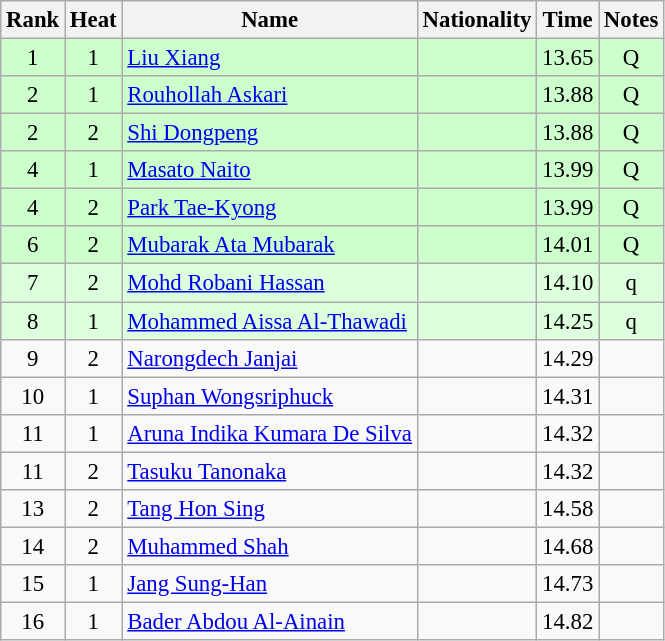<table class="wikitable sortable" style="text-align:center; font-size:95%">
<tr>
<th>Rank</th>
<th>Heat</th>
<th>Name</th>
<th>Nationality</th>
<th>Time</th>
<th>Notes</th>
</tr>
<tr bgcolor=ccffcc>
<td>1</td>
<td>1</td>
<td align=left><a href='#'>Liu Xiang</a></td>
<td align=left></td>
<td>13.65</td>
<td>Q</td>
</tr>
<tr bgcolor=ccffcc>
<td>2</td>
<td>1</td>
<td align=left><a href='#'>Rouhollah Askari</a></td>
<td align=left></td>
<td>13.88</td>
<td>Q</td>
</tr>
<tr bgcolor=ccffcc>
<td>2</td>
<td>2</td>
<td align=left><a href='#'>Shi Dongpeng</a></td>
<td align=left></td>
<td>13.88</td>
<td>Q</td>
</tr>
<tr bgcolor=ccffcc>
<td>4</td>
<td>1</td>
<td align=left><a href='#'>Masato Naito</a></td>
<td align=left></td>
<td>13.99</td>
<td>Q</td>
</tr>
<tr bgcolor=ccffcc>
<td>4</td>
<td>2</td>
<td align=left><a href='#'>Park Tae-Kyong</a></td>
<td align=left></td>
<td>13.99</td>
<td>Q</td>
</tr>
<tr bgcolor=ccffcc>
<td>6</td>
<td>2</td>
<td align=left><a href='#'>Mubarak Ata Mubarak</a></td>
<td align=left></td>
<td>14.01</td>
<td>Q</td>
</tr>
<tr bgcolor=ddffdd>
<td>7</td>
<td>2</td>
<td align=left><a href='#'>Mohd Robani Hassan</a></td>
<td align=left></td>
<td>14.10</td>
<td>q</td>
</tr>
<tr bgcolor=ddffdd>
<td>8</td>
<td>1</td>
<td align=left><a href='#'>Mohammed Aissa Al-Thawadi</a></td>
<td align=left></td>
<td>14.25</td>
<td>q</td>
</tr>
<tr>
<td>9</td>
<td>2</td>
<td align=left><a href='#'>Narongdech Janjai</a></td>
<td align=left></td>
<td>14.29</td>
<td></td>
</tr>
<tr>
<td>10</td>
<td>1</td>
<td align=left><a href='#'>Suphan Wongsriphuck</a></td>
<td align=left></td>
<td>14.31</td>
<td></td>
</tr>
<tr>
<td>11</td>
<td>1</td>
<td align=left><a href='#'>Aruna Indika Kumara De Silva</a></td>
<td align=left></td>
<td>14.32</td>
<td></td>
</tr>
<tr>
<td>11</td>
<td>2</td>
<td align=left><a href='#'>Tasuku Tanonaka</a></td>
<td align=left></td>
<td>14.32</td>
<td></td>
</tr>
<tr>
<td>13</td>
<td>2</td>
<td align=left><a href='#'>Tang Hon Sing</a></td>
<td align=left></td>
<td>14.58</td>
<td></td>
</tr>
<tr>
<td>14</td>
<td>2</td>
<td align=left><a href='#'>Muhammed Shah</a></td>
<td align=left></td>
<td>14.68</td>
<td></td>
</tr>
<tr>
<td>15</td>
<td>1</td>
<td align=left><a href='#'>Jang Sung-Han</a></td>
<td align=left></td>
<td>14.73</td>
<td></td>
</tr>
<tr>
<td>16</td>
<td>1</td>
<td align=left><a href='#'>Bader Abdou Al-Ainain</a></td>
<td align=left></td>
<td>14.82</td>
<td></td>
</tr>
</table>
